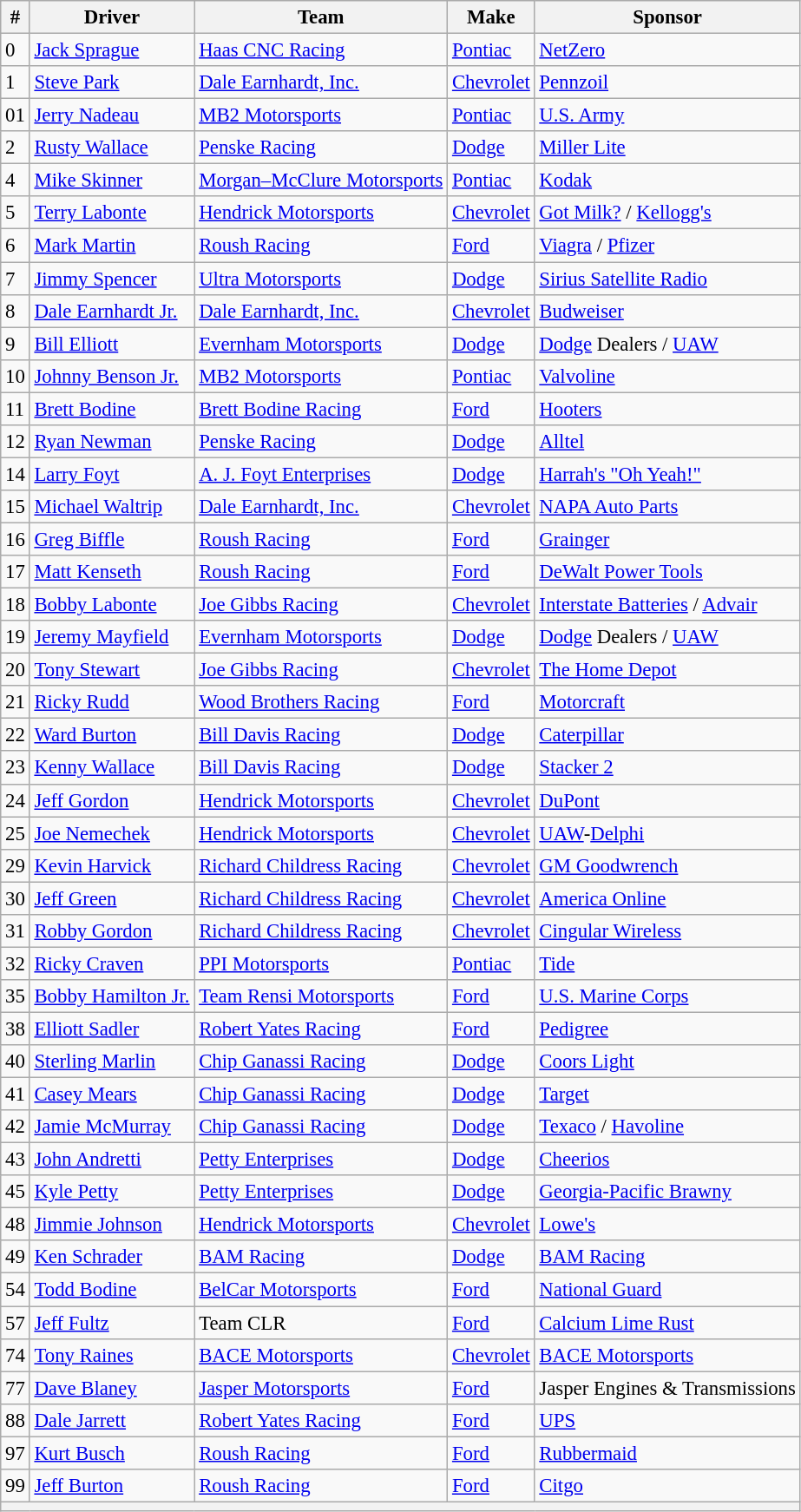<table class="wikitable" style="font-size:95%">
<tr>
<th>#</th>
<th>Driver</th>
<th>Team</th>
<th>Make</th>
<th>Sponsor</th>
</tr>
<tr>
<td>0</td>
<td><a href='#'>Jack Sprague</a></td>
<td><a href='#'>Haas CNC Racing</a></td>
<td><a href='#'>Pontiac</a></td>
<td><a href='#'>NetZero</a></td>
</tr>
<tr>
<td>1</td>
<td><a href='#'>Steve Park</a></td>
<td><a href='#'>Dale Earnhardt, Inc.</a></td>
<td><a href='#'>Chevrolet</a></td>
<td><a href='#'>Pennzoil</a></td>
</tr>
<tr>
<td>01</td>
<td><a href='#'>Jerry Nadeau</a></td>
<td><a href='#'>MB2 Motorsports</a></td>
<td><a href='#'>Pontiac</a></td>
<td><a href='#'>U.S. Army</a></td>
</tr>
<tr>
<td>2</td>
<td><a href='#'>Rusty Wallace</a></td>
<td><a href='#'>Penske Racing</a></td>
<td><a href='#'>Dodge</a></td>
<td><a href='#'>Miller Lite</a></td>
</tr>
<tr>
<td>4</td>
<td><a href='#'>Mike Skinner</a></td>
<td><a href='#'>Morgan–McClure Motorsports</a></td>
<td><a href='#'>Pontiac</a></td>
<td><a href='#'>Kodak</a></td>
</tr>
<tr>
<td>5</td>
<td><a href='#'>Terry Labonte</a></td>
<td><a href='#'>Hendrick Motorsports</a></td>
<td><a href='#'>Chevrolet</a></td>
<td><a href='#'>Got Milk?</a> / <a href='#'>Kellogg's</a></td>
</tr>
<tr>
<td>6</td>
<td><a href='#'>Mark Martin</a></td>
<td><a href='#'>Roush Racing</a></td>
<td><a href='#'>Ford</a></td>
<td><a href='#'>Viagra</a> / <a href='#'>Pfizer</a></td>
</tr>
<tr>
<td>7</td>
<td><a href='#'>Jimmy Spencer</a></td>
<td><a href='#'>Ultra Motorsports</a></td>
<td><a href='#'>Dodge</a></td>
<td><a href='#'>Sirius Satellite Radio</a></td>
</tr>
<tr>
<td>8</td>
<td><a href='#'>Dale Earnhardt Jr.</a></td>
<td><a href='#'>Dale Earnhardt, Inc.</a></td>
<td><a href='#'>Chevrolet</a></td>
<td><a href='#'>Budweiser</a></td>
</tr>
<tr>
<td>9</td>
<td><a href='#'>Bill Elliott</a></td>
<td><a href='#'>Evernham Motorsports</a></td>
<td><a href='#'>Dodge</a></td>
<td><a href='#'>Dodge</a> Dealers / <a href='#'>UAW</a></td>
</tr>
<tr>
<td>10</td>
<td><a href='#'>Johnny Benson Jr.</a></td>
<td><a href='#'>MB2 Motorsports</a></td>
<td><a href='#'>Pontiac</a></td>
<td><a href='#'>Valvoline</a></td>
</tr>
<tr>
<td>11</td>
<td><a href='#'>Brett Bodine</a></td>
<td><a href='#'>Brett Bodine Racing</a></td>
<td><a href='#'>Ford</a></td>
<td><a href='#'>Hooters</a></td>
</tr>
<tr>
<td>12</td>
<td><a href='#'>Ryan Newman</a></td>
<td><a href='#'>Penske Racing</a></td>
<td><a href='#'>Dodge</a></td>
<td><a href='#'>Alltel</a></td>
</tr>
<tr>
<td>14</td>
<td><a href='#'>Larry Foyt</a></td>
<td><a href='#'>A. J. Foyt Enterprises</a></td>
<td><a href='#'>Dodge</a></td>
<td><a href='#'>Harrah's "Oh Yeah!"</a></td>
</tr>
<tr>
<td>15</td>
<td><a href='#'>Michael Waltrip</a></td>
<td><a href='#'>Dale Earnhardt, Inc.</a></td>
<td><a href='#'>Chevrolet</a></td>
<td><a href='#'>NAPA Auto Parts</a></td>
</tr>
<tr>
<td>16</td>
<td><a href='#'>Greg Biffle</a></td>
<td><a href='#'>Roush Racing</a></td>
<td><a href='#'>Ford</a></td>
<td><a href='#'>Grainger</a></td>
</tr>
<tr>
<td>17</td>
<td><a href='#'>Matt Kenseth</a></td>
<td><a href='#'>Roush Racing</a></td>
<td><a href='#'>Ford</a></td>
<td><a href='#'>DeWalt Power Tools</a></td>
</tr>
<tr>
<td>18</td>
<td><a href='#'>Bobby Labonte</a></td>
<td><a href='#'>Joe Gibbs Racing</a></td>
<td><a href='#'>Chevrolet</a></td>
<td><a href='#'>Interstate Batteries</a> / <a href='#'>Advair</a></td>
</tr>
<tr>
<td>19</td>
<td><a href='#'>Jeremy Mayfield</a></td>
<td><a href='#'>Evernham Motorsports</a></td>
<td><a href='#'>Dodge</a></td>
<td><a href='#'>Dodge</a> Dealers / <a href='#'>UAW</a></td>
</tr>
<tr>
<td>20</td>
<td><a href='#'>Tony Stewart</a></td>
<td><a href='#'>Joe Gibbs Racing</a></td>
<td><a href='#'>Chevrolet</a></td>
<td><a href='#'>The Home Depot</a></td>
</tr>
<tr>
<td>21</td>
<td><a href='#'>Ricky Rudd</a></td>
<td><a href='#'>Wood Brothers Racing</a></td>
<td><a href='#'>Ford</a></td>
<td><a href='#'>Motorcraft</a></td>
</tr>
<tr>
<td>22</td>
<td><a href='#'>Ward Burton</a></td>
<td><a href='#'>Bill Davis Racing</a></td>
<td><a href='#'>Dodge</a></td>
<td><a href='#'>Caterpillar</a></td>
</tr>
<tr>
<td>23</td>
<td><a href='#'>Kenny Wallace</a></td>
<td><a href='#'>Bill Davis Racing</a></td>
<td><a href='#'>Dodge</a></td>
<td><a href='#'>Stacker 2</a></td>
</tr>
<tr>
<td>24</td>
<td><a href='#'>Jeff Gordon</a></td>
<td><a href='#'>Hendrick Motorsports</a></td>
<td><a href='#'>Chevrolet</a></td>
<td><a href='#'>DuPont</a></td>
</tr>
<tr>
<td>25</td>
<td><a href='#'>Joe Nemechek</a></td>
<td><a href='#'>Hendrick Motorsports</a></td>
<td><a href='#'>Chevrolet</a></td>
<td><a href='#'>UAW</a>-<a href='#'>Delphi</a></td>
</tr>
<tr>
<td>29</td>
<td><a href='#'>Kevin Harvick</a></td>
<td><a href='#'>Richard Childress Racing</a></td>
<td><a href='#'>Chevrolet</a></td>
<td><a href='#'>GM Goodwrench</a></td>
</tr>
<tr>
<td>30</td>
<td><a href='#'>Jeff Green</a></td>
<td><a href='#'>Richard Childress Racing</a></td>
<td><a href='#'>Chevrolet</a></td>
<td><a href='#'>America Online</a></td>
</tr>
<tr>
<td>31</td>
<td><a href='#'>Robby Gordon</a></td>
<td><a href='#'>Richard Childress Racing</a></td>
<td><a href='#'>Chevrolet</a></td>
<td><a href='#'>Cingular Wireless</a></td>
</tr>
<tr>
<td>32</td>
<td><a href='#'>Ricky Craven</a></td>
<td><a href='#'>PPI Motorsports</a></td>
<td><a href='#'>Pontiac</a></td>
<td><a href='#'>Tide</a></td>
</tr>
<tr>
<td>35</td>
<td><a href='#'>Bobby Hamilton Jr.</a></td>
<td><a href='#'>Team Rensi Motorsports</a></td>
<td><a href='#'>Ford</a></td>
<td><a href='#'>U.S. Marine Corps</a></td>
</tr>
<tr>
<td>38</td>
<td><a href='#'>Elliott Sadler</a></td>
<td><a href='#'>Robert Yates Racing</a></td>
<td><a href='#'>Ford</a></td>
<td><a href='#'>Pedigree</a></td>
</tr>
<tr>
<td>40</td>
<td><a href='#'>Sterling Marlin</a></td>
<td><a href='#'>Chip Ganassi Racing</a></td>
<td><a href='#'>Dodge</a></td>
<td><a href='#'>Coors Light</a></td>
</tr>
<tr>
<td>41</td>
<td><a href='#'>Casey Mears</a></td>
<td><a href='#'>Chip Ganassi Racing</a></td>
<td><a href='#'>Dodge</a></td>
<td><a href='#'>Target</a></td>
</tr>
<tr>
<td>42</td>
<td><a href='#'>Jamie McMurray</a></td>
<td><a href='#'>Chip Ganassi Racing</a></td>
<td><a href='#'>Dodge</a></td>
<td><a href='#'>Texaco</a> / <a href='#'>Havoline</a></td>
</tr>
<tr>
<td>43</td>
<td><a href='#'>John Andretti</a></td>
<td><a href='#'>Petty Enterprises</a></td>
<td><a href='#'>Dodge</a></td>
<td><a href='#'>Cheerios</a></td>
</tr>
<tr>
<td>45</td>
<td><a href='#'>Kyle Petty</a></td>
<td><a href='#'>Petty Enterprises</a></td>
<td><a href='#'>Dodge</a></td>
<td><a href='#'>Georgia-Pacific Brawny</a></td>
</tr>
<tr>
<td>48</td>
<td><a href='#'>Jimmie Johnson</a></td>
<td><a href='#'>Hendrick Motorsports</a></td>
<td><a href='#'>Chevrolet</a></td>
<td><a href='#'>Lowe's</a></td>
</tr>
<tr>
<td>49</td>
<td><a href='#'>Ken Schrader</a></td>
<td><a href='#'>BAM Racing</a></td>
<td><a href='#'>Dodge</a></td>
<td><a href='#'>BAM Racing</a></td>
</tr>
<tr>
<td>54</td>
<td><a href='#'>Todd Bodine</a></td>
<td><a href='#'>BelCar Motorsports</a></td>
<td><a href='#'>Ford</a></td>
<td><a href='#'>National Guard</a></td>
</tr>
<tr>
<td>57</td>
<td><a href='#'>Jeff Fultz</a></td>
<td>Team CLR</td>
<td><a href='#'>Ford</a></td>
<td><a href='#'>Calcium Lime Rust</a></td>
</tr>
<tr>
<td>74</td>
<td><a href='#'>Tony Raines</a></td>
<td><a href='#'>BACE Motorsports</a></td>
<td><a href='#'>Chevrolet</a></td>
<td><a href='#'>BACE Motorsports</a></td>
</tr>
<tr>
<td>77</td>
<td><a href='#'>Dave Blaney</a></td>
<td><a href='#'>Jasper Motorsports</a></td>
<td><a href='#'>Ford</a></td>
<td>Jasper Engines & Transmissions</td>
</tr>
<tr>
<td>88</td>
<td><a href='#'>Dale Jarrett</a></td>
<td><a href='#'>Robert Yates Racing</a></td>
<td><a href='#'>Ford</a></td>
<td><a href='#'>UPS</a></td>
</tr>
<tr>
<td>97</td>
<td><a href='#'>Kurt Busch</a></td>
<td><a href='#'>Roush Racing</a></td>
<td><a href='#'>Ford</a></td>
<td><a href='#'>Rubbermaid</a></td>
</tr>
<tr>
<td>99</td>
<td><a href='#'>Jeff Burton</a></td>
<td><a href='#'>Roush Racing</a></td>
<td><a href='#'>Ford</a></td>
<td><a href='#'>Citgo</a></td>
</tr>
<tr>
<th colspan="5"></th>
</tr>
</table>
